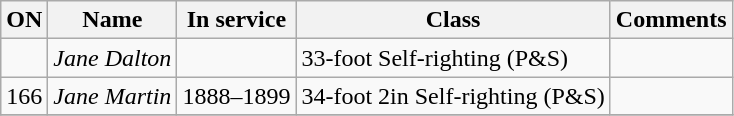<table class="wikitable">
<tr>
<th>ON</th>
<th>Name</th>
<th>In service</th>
<th>Class</th>
<th>Comments</th>
</tr>
<tr>
<td></td>
<td><em>Jane Dalton</em></td>
<td></td>
<td>33-foot Self-righting (P&S)</td>
<td></td>
</tr>
<tr>
<td>166</td>
<td><em>Jane Martin</em></td>
<td>1888–1899</td>
<td>34-foot 2in Self-righting (P&S)</td>
<td></td>
</tr>
<tr>
</tr>
</table>
